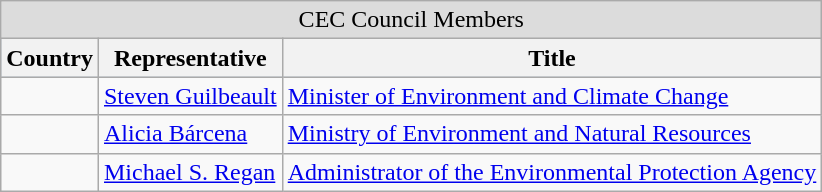<table class="wikitable">
<tr>
<td colspan="4" style="text-align: center; background:Gainsboro">CEC Council Members</td>
</tr>
<tr style="background:LightSteelBlue; text-align:center;">
<th>Country</th>
<th>Representative</th>
<th>Title</th>
</tr>
<tr>
<td></td>
<td><a href='#'>Steven Guilbeault</a></td>
<td><a href='#'>Minister of Environment and Climate Change</a></td>
</tr>
<tr>
<td></td>
<td><a href='#'>Alicia Bárcena</a></td>
<td><a href='#'>Ministry of Environment and Natural Resources</a></td>
</tr>
<tr>
<td></td>
<td><a href='#'>Michael S. Regan</a></td>
<td><a href='#'>Administrator of the Environmental Protection Agency</a></td>
</tr>
</table>
